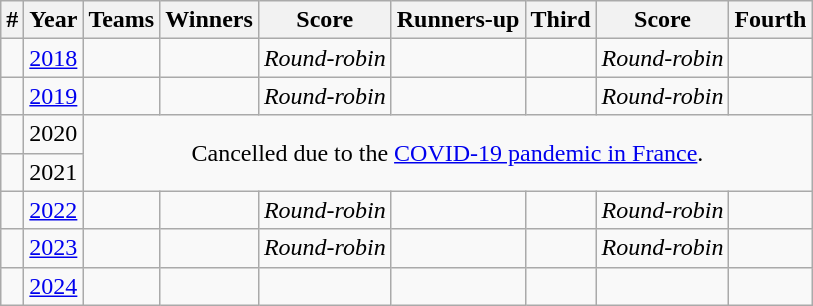<table class="wikitable">
<tr>
<th>#</th>
<th>Year</th>
<th>Teams</th>
<th>Winners</th>
<th>Score</th>
<th>Runners-up</th>
<th>Third</th>
<th>Score</th>
<th>Fourth</th>
</tr>
<tr>
<td></td>
<td><a href='#'>2018</a></td>
<td></td>
<td></td>
<td><em>Round-robin</em></td>
<td></td>
<td></td>
<td><em>Round-robin</em></td>
<td></td>
</tr>
<tr>
<td></td>
<td><a href='#'>2019</a></td>
<td></td>
<td></td>
<td><em>Round-robin</em></td>
<td></td>
<td></td>
<td><em>Round-robin</em></td>
<td></td>
</tr>
<tr>
<td></td>
<td>2020</td>
<td colspan=7 align=center rowspan=2>Cancelled due to the <a href='#'>COVID-19 pandemic in France</a>.</td>
</tr>
<tr>
<td></td>
<td>2021</td>
</tr>
<tr>
<td></td>
<td><a href='#'>2022</a></td>
<td></td>
<td></td>
<td><em>Round-robin</em></td>
<td></td>
<td></td>
<td><em>Round-robin</em></td>
<td></td>
</tr>
<tr>
<td></td>
<td><a href='#'>2023</a></td>
<td></td>
<td></td>
<td><em>Round-robin</em></td>
<td></td>
<td></td>
<td><em>Round-robin</em></td>
<td></td>
</tr>
<tr>
<td></td>
<td><a href='#'>2024</a></td>
<td></td>
<td></td>
<td></td>
<td></td>
<td></td>
<td></td>
<td></td>
</tr>
</table>
